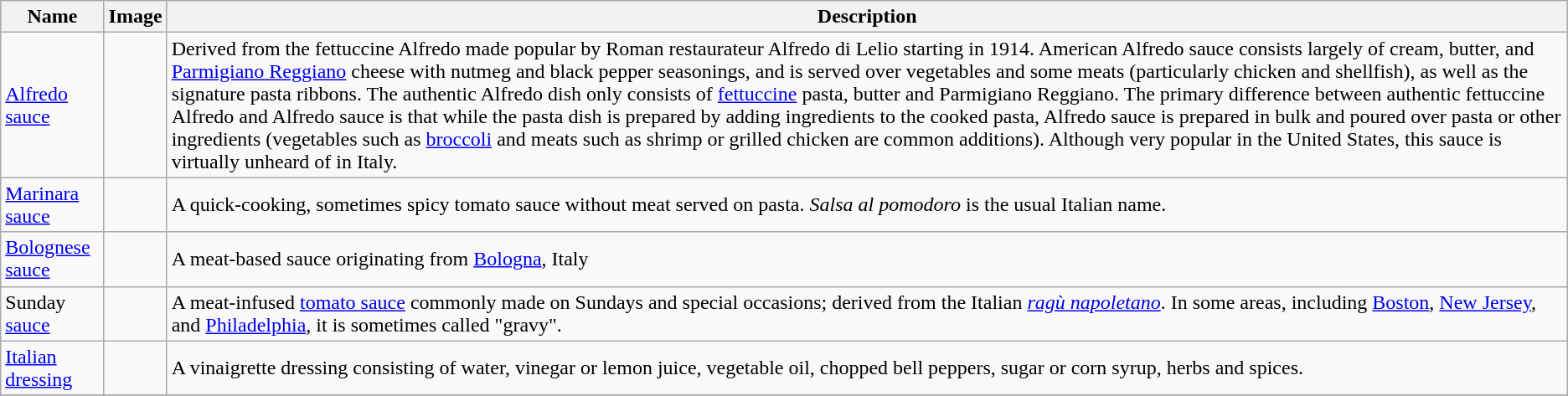<table class="wikitable">
<tr>
<th>Name</th>
<th>Image</th>
<th>Description</th>
</tr>
<tr>
<td><a href='#'>Alfredo sauce</a></td>
<td></td>
<td>Derived from the fettuccine Alfredo made popular by Roman restaurateur Alfredo di Lelio starting in 1914. American Alfredo sauce consists largely of cream, butter, and <a href='#'>Parmigiano Reggiano</a> cheese with nutmeg and black pepper seasonings, and is served over vegetables and some meats (particularly chicken and shellfish), as well as the signature pasta ribbons. The authentic Alfredo dish only consists of <a href='#'>fettuccine</a> pasta, butter and Parmigiano Reggiano. The primary difference between authentic fettuccine Alfredo and Alfredo sauce is that while the pasta dish is prepared by adding ingredients to the cooked pasta, Alfredo sauce is prepared in bulk and poured over pasta or other ingredients (vegetables such as <a href='#'>broccoli</a> and meats such as shrimp or grilled chicken are common additions). Although very popular in the United States, this sauce is virtually unheard of in Italy.</td>
</tr>
<tr>
<td><a href='#'>Marinara sauce</a></td>
<td></td>
<td>A quick-cooking, sometimes spicy tomato sauce without meat served on pasta. <em>Salsa al pomodoro</em> is the usual Italian name.</td>
</tr>
<tr>
<td><a href='#'>Bolognese sauce</a></td>
<td></td>
<td>A meat-based sauce originating from <a href='#'>Bologna</a>, Italy</td>
</tr>
<tr>
<td>Sunday <a href='#'>sauce</a></td>
<td></td>
<td>A meat-infused <a href='#'>tomato sauce</a> commonly made on Sundays and special occasions; derived from the Italian <a href='#'><em>ragù napoletano</em></a>. In some areas, including <a href='#'>Boston</a>, <a href='#'>New Jersey</a>, and <a href='#'>Philadelphia</a>, it is sometimes called "gravy".</td>
</tr>
<tr>
<td><a href='#'>Italian dressing</a></td>
<td></td>
<td>A vinaigrette dressing consisting of water, vinegar or lemon juice, vegetable oil, chopped bell peppers, sugar or corn syrup, herbs and spices.</td>
</tr>
<tr>
</tr>
</table>
